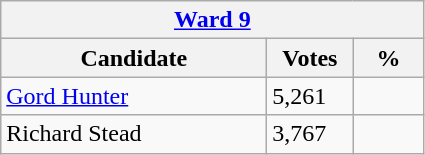<table class="wikitable">
<tr>
<th colspan="3"><a href='#'>Ward 9</a></th>
</tr>
<tr>
<th style="width: 170px">Candidate</th>
<th style="width: 50px">Votes</th>
<th style="width: 40px">%</th>
</tr>
<tr>
<td><a href='#'>Gord Hunter</a></td>
<td>5,261</td>
<td></td>
</tr>
<tr>
<td>Richard Stead</td>
<td>3,767</td>
<td></td>
</tr>
</table>
